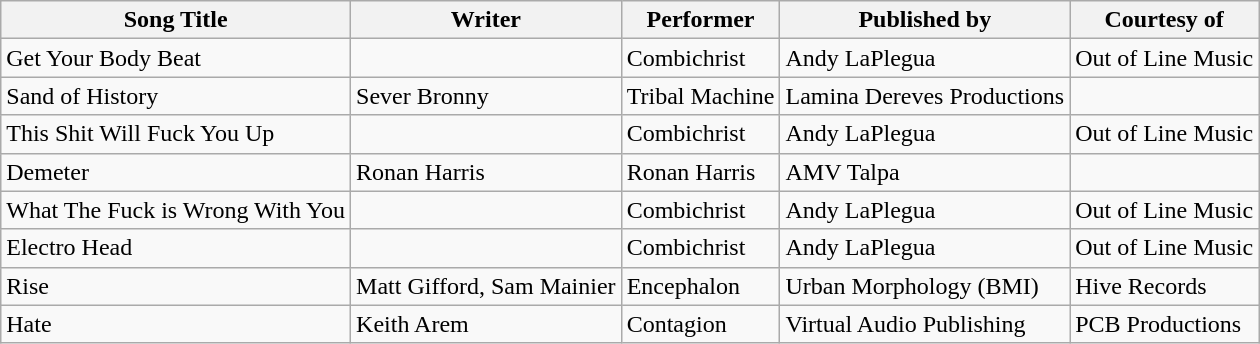<table class="wikitable">
<tr>
<th>Song Title</th>
<th>Writer</th>
<th>Performer</th>
<th>Published by</th>
<th>Courtesy of</th>
</tr>
<tr>
<td>Get Your Body Beat</td>
<td></td>
<td>Combichrist</td>
<td>Andy LaPlegua</td>
<td>Out of Line Music</td>
</tr>
<tr>
<td>Sand of History</td>
<td>Sever Bronny</td>
<td>Tribal Machine</td>
<td>Lamina Dereves Productions</td>
<td></td>
</tr>
<tr>
<td>This Shit Will Fuck You Up</td>
<td></td>
<td>Combichrist</td>
<td>Andy LaPlegua</td>
<td>Out of Line Music</td>
</tr>
<tr>
<td>Demeter</td>
<td>Ronan Harris</td>
<td>Ronan Harris</td>
<td>AMV Talpa</td>
<td></td>
</tr>
<tr>
<td>What The Fuck is Wrong With You</td>
<td></td>
<td>Combichrist</td>
<td>Andy LaPlegua</td>
<td>Out of Line Music</td>
</tr>
<tr>
<td>Electro Head</td>
<td></td>
<td>Combichrist</td>
<td>Andy LaPlegua</td>
<td>Out of Line Music</td>
</tr>
<tr>
<td>Rise</td>
<td>Matt Gifford, Sam Mainier</td>
<td>Encephalon</td>
<td>Urban Morphology (BMI)</td>
<td>Hive Records</td>
</tr>
<tr>
<td>Hate</td>
<td>Keith Arem</td>
<td>Contagion</td>
<td>Virtual Audio Publishing</td>
<td>PCB Productions</td>
</tr>
</table>
